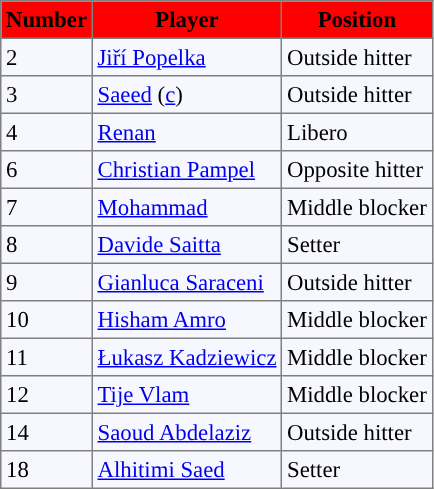<table bgcolor="#f7f8ff" cellpadding="3" cellspacing="0" border="1" style="font-size: 95%; border: gray solid 1px; border-collapse: collapse;">
<tr bgcolor="#ff0000">
<td align=center><strong>Number</strong></td>
<td align=center><strong>Player</strong></td>
<td align=center><strong>Position</strong></td>
</tr>
<tr align="left">
<td>2</td>
<td> <a href='#'>Jiří Popelka</a></td>
<td>Outside hitter</td>
</tr>
<tr align=left>
<td>3</td>
<td> <a href='#'>Saeed</a> (<a href='#'>c</a>)</td>
<td>Outside hitter</td>
</tr>
<tr align="left">
<td>4</td>
<td> <a href='#'>Renan</a></td>
<td>Libero</td>
</tr>
<tr align="left">
<td>6</td>
<td> <a href='#'>Christian Pampel</a></td>
<td>Opposite hitter</td>
</tr>
<tr align="left">
<td>7</td>
<td> <a href='#'>Mohammad</a></td>
<td>Middle blocker</td>
</tr>
<tr align="left">
<td>8</td>
<td> <a href='#'>Davide Saitta</a></td>
<td>Setter</td>
</tr>
<tr align="left">
<td>9</td>
<td> <a href='#'>Gianluca Saraceni</a></td>
<td>Outside hitter</td>
</tr>
<tr align="left">
<td>10</td>
<td> <a href='#'>Hisham Amro</a></td>
<td>Middle blocker</td>
</tr>
<tr align="left">
<td>11</td>
<td> <a href='#'>Łukasz Kadziewicz</a></td>
<td>Middle blocker</td>
</tr>
<tr align="left">
<td>12</td>
<td> <a href='#'>Tije Vlam</a></td>
<td>Middle blocker</td>
</tr>
<tr align="left">
<td>14</td>
<td> <a href='#'>Saoud Abdelaziz</a></td>
<td>Outside hitter</td>
</tr>
<tr align="left">
<td>18</td>
<td> <a href='#'>Alhitimi Saed</a></td>
<td>Setter</td>
</tr>
</table>
